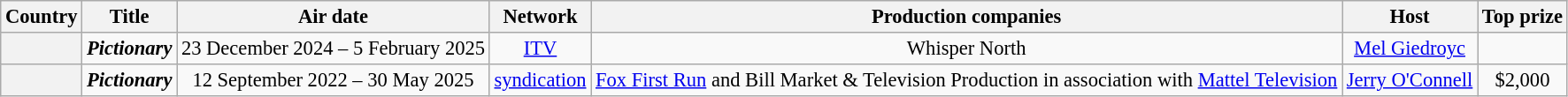<table class="wikitable" style="text-align:center; font-size:94%">
<tr>
<th>Country</th>
<th>Title</th>
<th>Air date</th>
<th>Network</th>
<th>Production companies</th>
<th>Host</th>
<th>Top prize</th>
</tr>
<tr>
<th></th>
<td><strong><em>Pictionary</em></strong></td>
<td>23 December 2024 – 5 February 2025</td>
<td><a href='#'>ITV</a></td>
<td>Whisper North</td>
<td><a href='#'>Mel Giedroyc</a></td>
<td></td>
</tr>
<tr>
<th><br></th>
<td><strong><em>Pictionary</em></strong></td>
<td>12 September 2022 – 30 May 2025</td>
<td><a href='#'>syndication</a></td>
<td><a href='#'>Fox First Run</a> and Bill Market & Television Production in association with <a href='#'>Mattel Television</a></td>
<td><a href='#'>Jerry O'Connell</a></td>
<td>$2,000 </td>
</tr>
</table>
